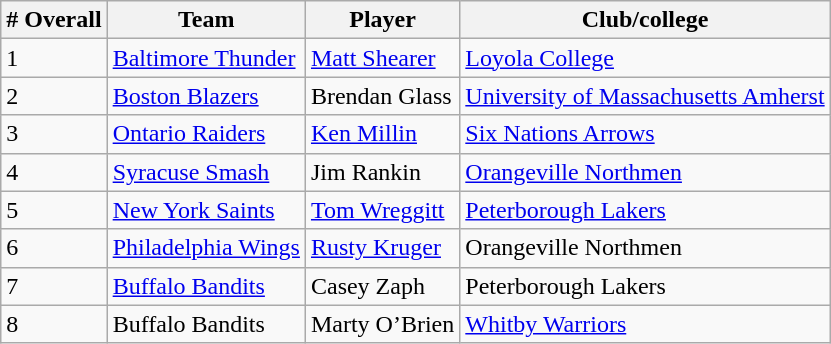<table class="wikitable">
<tr>
<th># Overall</th>
<th>Team</th>
<th>Player</th>
<th>Club/college</th>
</tr>
<tr>
<td>1</td>
<td><a href='#'>Baltimore Thunder</a></td>
<td><a href='#'>Matt Shearer</a></td>
<td><a href='#'>Loyola College</a></td>
</tr>
<tr>
<td>2</td>
<td><a href='#'>Boston Blazers</a></td>
<td>Brendan Glass</td>
<td><a href='#'>University of Massachusetts Amherst</a></td>
</tr>
<tr>
<td>3</td>
<td><a href='#'>Ontario Raiders</a></td>
<td><a href='#'>Ken Millin</a></td>
<td><a href='#'>Six Nations Arrows</a></td>
</tr>
<tr>
<td>4</td>
<td><a href='#'>Syracuse Smash</a></td>
<td>Jim Rankin</td>
<td><a href='#'>Orangeville Northmen</a></td>
</tr>
<tr>
<td>5</td>
<td><a href='#'>New York Saints</a></td>
<td><a href='#'>Tom Wreggitt</a></td>
<td><a href='#'>Peterborough Lakers</a></td>
</tr>
<tr>
<td>6</td>
<td><a href='#'>Philadelphia Wings</a></td>
<td><a href='#'>Rusty Kruger</a></td>
<td>Orangeville Northmen</td>
</tr>
<tr>
<td>7</td>
<td><a href='#'>Buffalo Bandits</a></td>
<td>Casey Zaph</td>
<td>Peterborough Lakers</td>
</tr>
<tr>
<td>8</td>
<td>Buffalo Bandits</td>
<td>Marty O’Brien</td>
<td><a href='#'>Whitby Warriors</a></td>
</tr>
</table>
